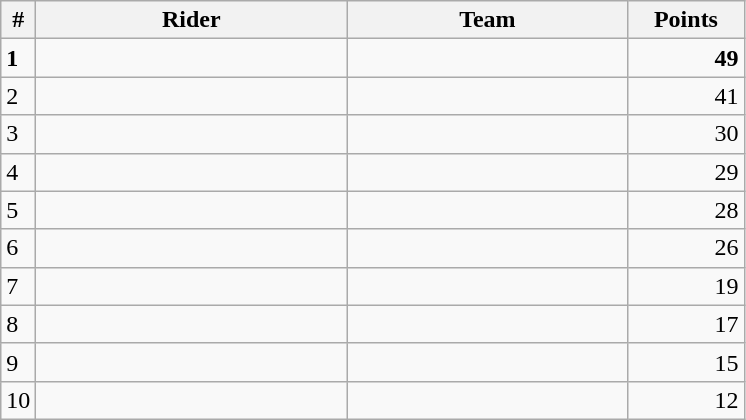<table class="wikitable">
<tr>
<th>#</th>
<th width="200">Rider</th>
<th width="180">Team</th>
<th width="70">Points</th>
</tr>
<tr>
<td><strong>1</strong></td>
<td><strong> </strong></td>
<td><strong></strong></td>
<td align=right><strong>49</strong></td>
</tr>
<tr>
<td>2</td>
<td> </td>
<td></td>
<td align=right>41</td>
</tr>
<tr>
<td>3</td>
<td></td>
<td></td>
<td align=right>30</td>
</tr>
<tr>
<td>4</td>
<td></td>
<td></td>
<td align=right>29</td>
</tr>
<tr>
<td>5</td>
<td></td>
<td></td>
<td align=right>28</td>
</tr>
<tr>
<td>6</td>
<td></td>
<td></td>
<td align=right>26</td>
</tr>
<tr>
<td>7</td>
<td></td>
<td></td>
<td align=right>19</td>
</tr>
<tr>
<td>8</td>
<td></td>
<td></td>
<td align=right>17</td>
</tr>
<tr>
<td>9</td>
<td></td>
<td></td>
<td align=right>15</td>
</tr>
<tr>
<td>10</td>
<td></td>
<td></td>
<td align=right>12</td>
</tr>
</table>
